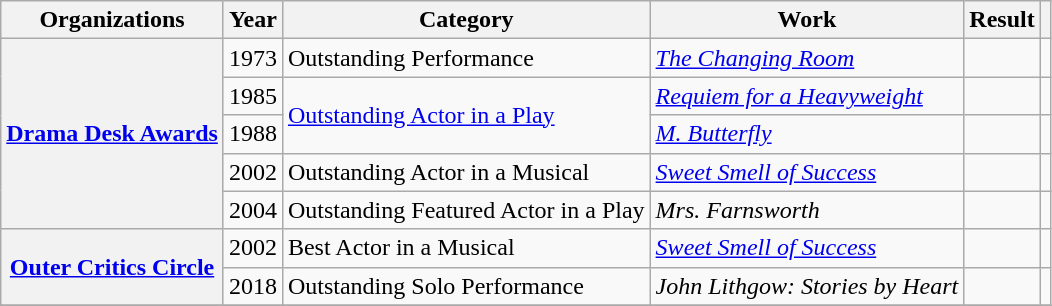<table class= "wikitable plainrowheaders sortable">
<tr>
<th>Organizations</th>
<th scope="col">Year</th>
<th scope="col">Category</th>
<th scope="col">Work</th>
<th scope="col">Result</th>
<th scope="col" class="unsortable"></th>
</tr>
<tr>
<th scope="row" rowspan="5"><a href='#'>Drama Desk Awards</a></th>
<td>1973</td>
<td>Outstanding Performance</td>
<td><em><a href='#'>The Changing Room</a></em></td>
<td></td>
<td></td>
</tr>
<tr>
<td>1985</td>
<td rowspan=2><a href='#'>Outstanding Actor in a Play</a></td>
<td><em><a href='#'>Requiem for a Heavyweight</a></em></td>
<td></td>
<td></td>
</tr>
<tr>
<td>1988</td>
<td><em><a href='#'>M. Butterfly</a></em></td>
<td></td>
<td></td>
</tr>
<tr>
<td>2002</td>
<td>Outstanding Actor in a Musical</td>
<td><em><a href='#'>Sweet Smell of Success</a></em></td>
<td></td>
<td></td>
</tr>
<tr>
<td>2004</td>
<td>Outstanding Featured Actor in a Play</td>
<td><em>Mrs. Farnsworth</em></td>
<td></td>
<td></td>
</tr>
<tr>
<th scope="row" rowspan="2"><a href='#'>Outer Critics Circle</a></th>
<td>2002</td>
<td>Best Actor in a Musical</td>
<td><em><a href='#'>Sweet Smell of Success</a></em></td>
<td></td>
<td></td>
</tr>
<tr>
<td>2018</td>
<td>Outstanding Solo Performance</td>
<td><em>John Lithgow: Stories by Heart</em></td>
<td></td>
<td></td>
</tr>
<tr>
</tr>
</table>
